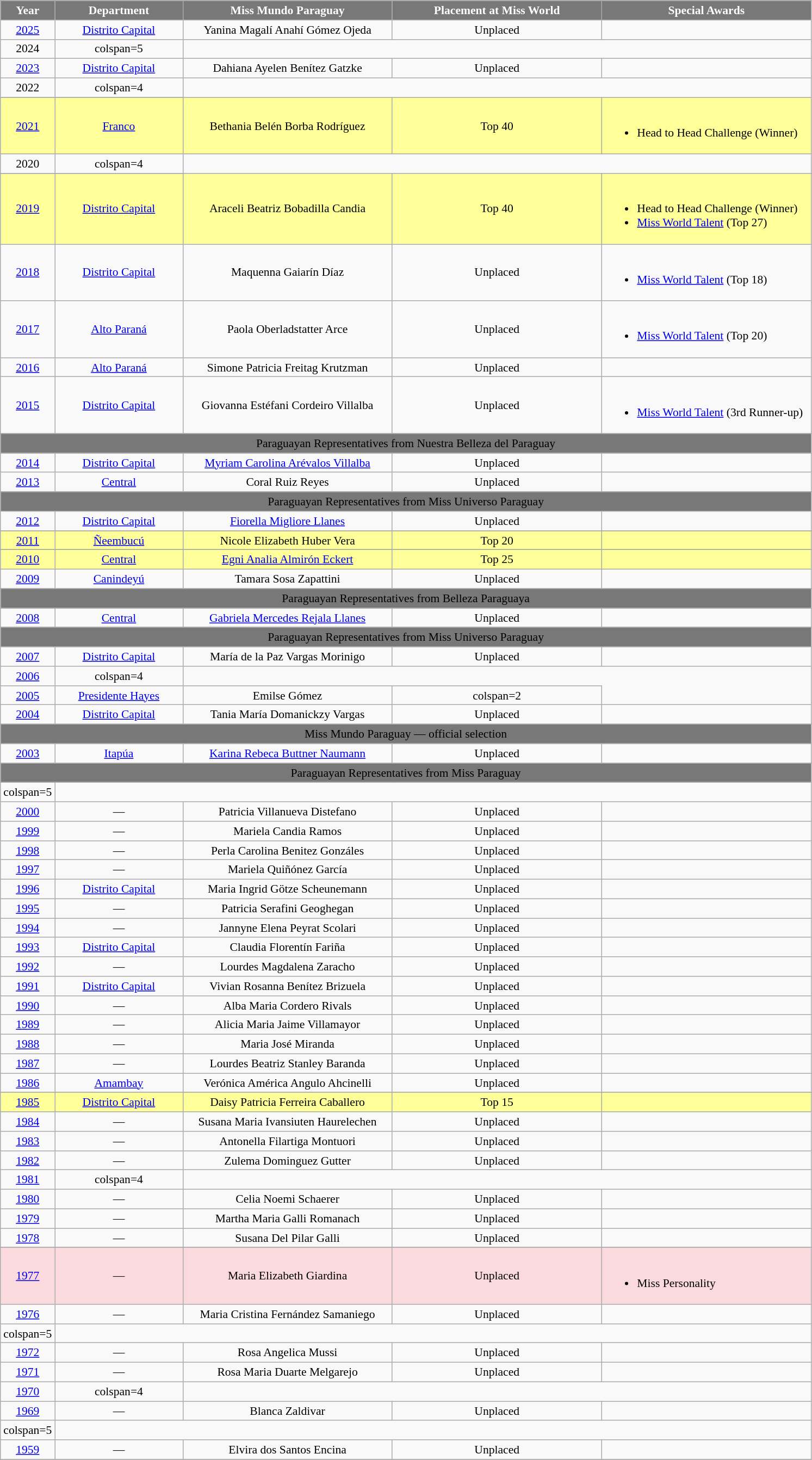<table class="wikitable " style="font-size: 90%; text-align:center">
<tr>
<th width="60" style="background-color:#787878;color:#FFFFFF;">Year</th>
<th width="150" style="background-color:#787878;color:#FFFFFF;">Department</th>
<th width="250" style="background-color:#787878;color:#FFFFFF;">Miss Mundo Paraguay</th>
<th width="250" style="background-color:#787878;color:#FFFFFF;">Placement at Miss World</th>
<th width="250" style="background-color:#787878;color:#FFFFFF;">Special Awards</th>
</tr>
<tr>
<td><a href='#'>2025</a></td>
<td><a href='#'>Distrito Capital</a></td>
<td>Yanina Magalí Anahí Gómez Ojeda</td>
<td>Unplaced</td>
<td></td>
</tr>
<tr>
<td>2024</td>
<td>colspan=5 </td>
</tr>
<tr>
<td><a href='#'>2023</a></td>
<td><a href='#'>Distrito Capital</a></td>
<td>Dahiana Ayelen Benítez Gatzke</td>
<td>Unplaced</td>
<td></td>
</tr>
<tr>
<td>2022</td>
<td>colspan=4 </td>
</tr>
<tr>
</tr>
<tr style="background-color:#FFFF99;">
<td><a href='#'>2021</a></td>
<td><a href='#'>Franco</a></td>
<td>Bethania Belén Borba Rodríguez</td>
<td>Top 40</td>
<td align="left"><br><ul><li>Head to Head Challenge (Winner)</li></ul></td>
</tr>
<tr>
<td>2020</td>
<td>colspan=4 </td>
</tr>
<tr>
</tr>
<tr style="background-color:#FFFF99;">
<td><a href='#'>2019</a></td>
<td><a href='#'>Distrito Capital</a></td>
<td>Araceli Beatriz Bobadilla Candia</td>
<td>Top 40</td>
<td align="left"><br><ul><li>Head to Head Challenge (Winner)</li><li><a href='#'>Miss World Talent</a> (Top 27)</li></ul></td>
</tr>
<tr>
<td><a href='#'>2018</a></td>
<td><a href='#'>Distrito Capital</a></td>
<td>Maquenna Gaiarín Díaz</td>
<td>Unplaced</td>
<td align="left"><br><ul><li><a href='#'>Miss World Talent</a> (Top 18)</li></ul></td>
</tr>
<tr>
<td><a href='#'>2017</a></td>
<td><a href='#'>Alto Paraná</a></td>
<td>Paola Oberladstatter Arce</td>
<td>Unplaced</td>
<td align="left"><br><ul><li><a href='#'>Miss World Talent</a> (Top 20)</li></ul></td>
</tr>
<tr>
<td><a href='#'>2016</a></td>
<td><a href='#'>Alto Paraná</a></td>
<td>Simone Patricia Freitag Krutzman</td>
<td>Unplaced</td>
<td></td>
</tr>
<tr>
<td><a href='#'>2015</a></td>
<td><a href='#'>Distrito Capital</a></td>
<td>Giovanna Estéfani Cordeiro Villalba</td>
<td>Unplaced</td>
<td align="left"><br><ul><li><a href='#'>Miss World Talent</a> (3rd Runner-up)</li></ul></td>
</tr>
<tr>
</tr>
<tr bgcolor="#787878" align="center">
<td colspan="5"><span>Paraguayan Representatives from Nuestra Belleza del Paraguay</span></td>
</tr>
<tr>
<td><a href='#'>2014</a></td>
<td><a href='#'>Distrito Capital</a></td>
<td><a href='#'>Myriam Carolina Arévalos Villalba</a></td>
<td>Unplaced</td>
<td></td>
</tr>
<tr>
<td><a href='#'>2013</a></td>
<td><a href='#'>Central</a></td>
<td>Coral Ruiz Reyes</td>
<td>Unplaced</td>
<td></td>
</tr>
<tr>
</tr>
<tr bgcolor="#787878" align="center">
<td colspan="5"><span>Paraguayan Representatives from Miss Universo Paraguay</span></td>
</tr>
<tr>
<td><a href='#'>2012</a></td>
<td><a href='#'>Distrito Capital</a></td>
<td><a href='#'>Fiorella Migliore Llanes</a></td>
<td>Unplaced</td>
<td></td>
</tr>
<tr>
</tr>
<tr style="background-color:#FFFF99;">
<td><a href='#'>2011</a></td>
<td><a href='#'>Ñeembucú</a></td>
<td>Nicole Elizabeth Huber Vera</td>
<td>Top 20</td>
<td></td>
</tr>
<tr>
</tr>
<tr style="background-color:#FFFF99;">
<td><a href='#'>2010</a></td>
<td><a href='#'>Central</a></td>
<td><a href='#'>Egni Analia Almirón Eckert</a></td>
<td>Top 25</td>
<td></td>
</tr>
<tr>
<td><a href='#'>2009</a></td>
<td><a href='#'>Canindeyú</a></td>
<td>Tamara Sosa Zapattini</td>
<td>Unplaced</td>
<td></td>
</tr>
<tr>
</tr>
<tr bgcolor="#787878" align="center">
<td colspan="5"><span>Paraguayan Representatives from Belleza Paraguaya</span></td>
</tr>
<tr>
<td><a href='#'>2008</a></td>
<td><a href='#'>Central</a></td>
<td><a href='#'>Gabriela Mercedes Rejala Llanes</a></td>
<td>Unplaced</td>
<td></td>
</tr>
<tr>
</tr>
<tr bgcolor="#787878" align="center">
<td colspan="5"><span>Paraguayan Representatives from Miss Universo Paraguay</span></td>
</tr>
<tr>
<td><a href='#'>2007</a></td>
<td><a href='#'>Distrito Capital</a></td>
<td>María de la Paz Vargas Morinigo</td>
<td>Unplaced</td>
<td></td>
</tr>
<tr>
<td><a href='#'>2006</a></td>
<td>colspan=4 </td>
</tr>
<tr>
<td><a href='#'>2005</a></td>
<td><a href='#'>Presidente Hayes</a></td>
<td>Emilse Gómez</td>
<td>colspan=2 </td>
</tr>
<tr>
<td><a href='#'>2004</a></td>
<td><a href='#'>Distrito Capital</a></td>
<td>Tania María Domanickzy Vargas</td>
<td>Unplaced</td>
<td></td>
</tr>
<tr>
</tr>
<tr bgcolor="#787878" align="center">
<td colspan="5"><span>Miss Mundo Paraguay — official selection</span></td>
</tr>
<tr>
<td><a href='#'>2003</a></td>
<td><a href='#'>Itapúa</a></td>
<td><a href='#'>Karina Rebeca Buttner Naumann</a></td>
<td>Unplaced</td>
<td></td>
</tr>
<tr>
</tr>
<tr bgcolor="#787878" align="center">
<td colspan="5"><span>Paraguayan Representatives from Miss Paraguay</span></td>
</tr>
<tr>
<td>colspan=5 </td>
</tr>
<tr>
<td><a href='#'>2000</a></td>
<td>—</td>
<td>Patricia Villanueva Distefano</td>
<td>Unplaced</td>
<td></td>
</tr>
<tr>
<td><a href='#'>1999</a></td>
<td>—</td>
<td>Mariela Candia Ramos</td>
<td>Unplaced</td>
<td></td>
</tr>
<tr>
<td><a href='#'>1998</a></td>
<td>—</td>
<td>Perla Carolina Benitez Gonzáles</td>
<td>Unplaced</td>
<td></td>
</tr>
<tr>
<td><a href='#'>1997</a></td>
<td>—</td>
<td>Mariela Quiñónez García</td>
<td>Unplaced</td>
<td></td>
</tr>
<tr>
<td><a href='#'>1996</a></td>
<td><a href='#'>Distrito Capital</a></td>
<td>Maria Ingrid Götze Scheunemann</td>
<td>Unplaced</td>
<td></td>
</tr>
<tr>
<td><a href='#'>1995</a></td>
<td>—</td>
<td>Patricia Serafini Geoghegan</td>
<td>Unplaced</td>
<td></td>
</tr>
<tr>
<td><a href='#'>1994</a></td>
<td>—</td>
<td>Jannyne Elena Peyrat Scolari</td>
<td>Unplaced</td>
<td></td>
</tr>
<tr>
<td><a href='#'>1993</a></td>
<td><a href='#'>Distrito Capital</a></td>
<td>Claudia Florentín Fariña</td>
<td>Unplaced</td>
<td></td>
</tr>
<tr>
<td><a href='#'>1992</a></td>
<td>—</td>
<td>Lourdes Magdalena Zaracho</td>
<td>Unplaced</td>
<td></td>
</tr>
<tr>
<td><a href='#'>1991</a></td>
<td><a href='#'>Distrito Capital</a></td>
<td>Vivian Rosanna Benítez Brizuela</td>
<td>Unplaced</td>
<td></td>
</tr>
<tr>
<td><a href='#'>1990</a></td>
<td>—</td>
<td>Alba Maria Cordero Rivals</td>
<td>Unplaced</td>
<td></td>
</tr>
<tr>
<td><a href='#'>1989</a></td>
<td>—</td>
<td>Alicia Maria Jaime Villamayor</td>
<td>Unplaced</td>
<td></td>
</tr>
<tr>
<td><a href='#'>1988</a></td>
<td>—</td>
<td>Maria José Miranda</td>
<td>Unplaced</td>
<td></td>
</tr>
<tr>
<td><a href='#'>1987</a></td>
<td>—</td>
<td>Lourdes Beatriz Stanley Baranda</td>
<td>Unplaced</td>
<td></td>
</tr>
<tr>
<td><a href='#'>1986</a></td>
<td><a href='#'>Amambay</a></td>
<td>Verónica América Angulo Ahcinelli</td>
<td>Unplaced</td>
<td></td>
</tr>
<tr>
</tr>
<tr style="background-color:#FFFF99;">
<td><a href='#'>1985</a></td>
<td><a href='#'>Distrito Capital</a></td>
<td>Daisy Patricia Ferreira Caballero</td>
<td>Top 15</td>
<td></td>
</tr>
<tr>
<td><a href='#'>1984</a></td>
<td>—</td>
<td>Susana Maria Ivansiuten Haurelechen</td>
<td>Unplaced</td>
<td></td>
</tr>
<tr>
<td><a href='#'>1983</a></td>
<td>—</td>
<td>Antonella Filartiga Montuori</td>
<td>Unplaced</td>
<td></td>
</tr>
<tr>
<td><a href='#'>1982</a></td>
<td>—</td>
<td>Zulema Dominguez Gutter</td>
<td>Unplaced</td>
<td></td>
</tr>
<tr>
<td><a href='#'>1981</a></td>
<td>colspan=4 </td>
</tr>
<tr>
<td><a href='#'>1980</a></td>
<td>—</td>
<td>Celia Noemi Schaerer</td>
<td>Unplaced</td>
<td></td>
</tr>
<tr>
<td><a href='#'>1979</a></td>
<td>—</td>
<td>Martha Maria Galli Romanach</td>
<td>Unplaced</td>
<td></td>
</tr>
<tr>
<td><a href='#'>1978</a></td>
<td>—</td>
<td>Susana Del Pilar Galli</td>
<td>Unplaced</td>
<td></td>
</tr>
<tr>
</tr>
<tr style="background-color:#FADADD;">
<td><a href='#'>1977</a></td>
<td>—</td>
<td>Maria Elizabeth Giardina</td>
<td>Unplaced</td>
<td align="left"><br><ul><li>Miss Personality</li></ul></td>
</tr>
<tr>
<td><a href='#'>1976</a></td>
<td>—</td>
<td>Maria Cristina Fernández Samaniego</td>
<td>Unplaced</td>
<td></td>
</tr>
<tr>
<td>colspan=5 </td>
</tr>
<tr>
<td><a href='#'>1972</a></td>
<td>—</td>
<td>Rosa Angelica Mussi</td>
<td>Unplaced</td>
<td></td>
</tr>
<tr>
<td><a href='#'>1971</a></td>
<td>—</td>
<td>Rosa Maria Duarte Melgarejo</td>
<td>Unplaced</td>
<td></td>
</tr>
<tr>
<td><a href='#'>1970</a></td>
<td>colspan=4 </td>
</tr>
<tr>
<td><a href='#'>1969</a></td>
<td>—</td>
<td>Blanca Zaldivar</td>
<td>Unplaced</td>
<td></td>
</tr>
<tr>
<td>colspan=5 </td>
</tr>
<tr>
<td><a href='#'>1959</a></td>
<td>—</td>
<td>Elvira dos Santos Encina</td>
<td>Unplaced</td>
<td></td>
</tr>
<tr>
</tr>
</table>
